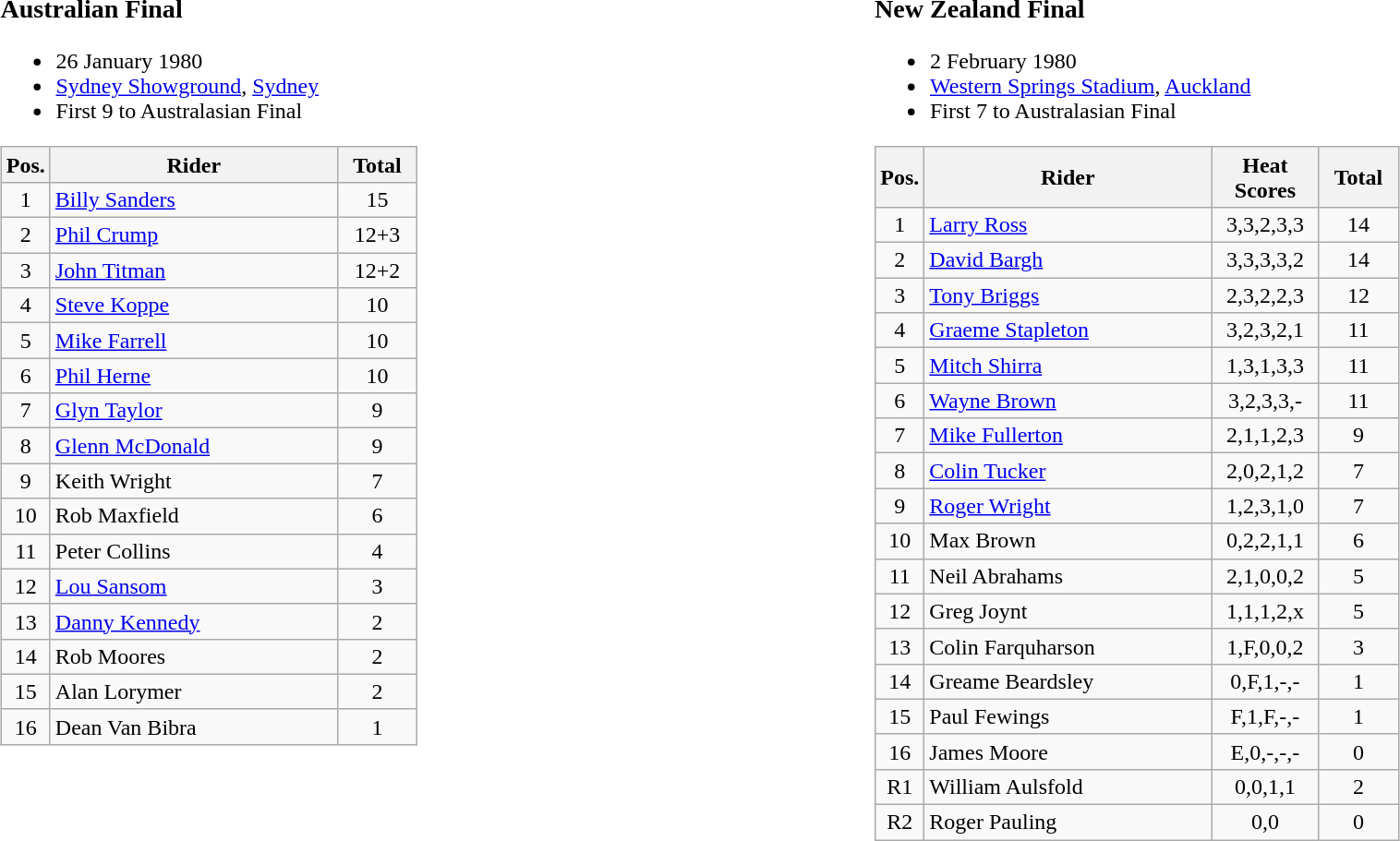<table width=100%>
<tr>
<td width=50% valign=top><br><h3>Australian Final</h3><ul><li>26 January 1980</li><li> <a href='#'>Sydney Showground</a>, <a href='#'>Sydney</a></li><li>First 9 to Australasian Final</li></ul><table class=wikitable>
<tr>
<th width=25px>Pos.</th>
<th width=200px>Rider</th>
<th width=50px>Total</th>
</tr>
<tr align=center >
<td>1</td>
<td align=left><a href='#'>Billy Sanders</a></td>
<td>15</td>
</tr>
<tr align=center >
<td>2</td>
<td align=left><a href='#'>Phil Crump</a></td>
<td>12+3</td>
</tr>
<tr align=center >
<td>3</td>
<td align=left><a href='#'>John Titman</a></td>
<td>12+2</td>
</tr>
<tr align=center >
<td>4</td>
<td align=left><a href='#'>Steve Koppe</a></td>
<td>10</td>
</tr>
<tr align=center >
<td>5</td>
<td align=left><a href='#'>Mike Farrell</a></td>
<td>10</td>
</tr>
<tr align=center >
<td>6</td>
<td align=left><a href='#'>Phil Herne</a></td>
<td>10</td>
</tr>
<tr align=center >
<td>7</td>
<td align=left><a href='#'>Glyn Taylor</a></td>
<td>9</td>
</tr>
<tr align=center >
<td>8</td>
<td align=left><a href='#'>Glenn McDonald</a></td>
<td>9</td>
</tr>
<tr align=center >
<td>9</td>
<td align=left>Keith Wright</td>
<td>7</td>
</tr>
<tr align=center>
<td>10</td>
<td align=left>Rob Maxfield</td>
<td>6</td>
</tr>
<tr align=center>
<td>11</td>
<td align=left>Peter Collins</td>
<td>4</td>
</tr>
<tr align=center>
<td>12</td>
<td align=left><a href='#'>Lou Sansom</a></td>
<td>3</td>
</tr>
<tr align=center>
<td>13</td>
<td align=left><a href='#'>Danny Kennedy</a></td>
<td>2</td>
</tr>
<tr align=center>
<td>14</td>
<td align=left>Rob Moores</td>
<td>2</td>
</tr>
<tr align=center>
<td>15</td>
<td align=left>Alan Lorymer</td>
<td>2</td>
</tr>
<tr align=center>
<td>16</td>
<td align=left>Dean Van Bibra</td>
<td>1</td>
</tr>
</table>
</td>
<td width=50% valign=top><br><h3>New Zealand Final</h3><ul><li>2 February 1980</li><li> <a href='#'>Western Springs Stadium</a>, <a href='#'>Auckland</a></li><li>First 7 to Australasian Final</li></ul><table class=wikitable>
<tr>
<th width=25px>Pos.</th>
<th width=200px>Rider</th>
<th width=70px>Heat Scores</th>
<th width=50px>Total</th>
</tr>
<tr align=center >
<td>1</td>
<td align=left><a href='#'>Larry Ross</a></td>
<td>3,3,2,3,3</td>
<td>14</td>
</tr>
<tr align=center >
<td>2</td>
<td align=left><a href='#'>David Bargh</a></td>
<td>3,3,3,3,2</td>
<td>14</td>
</tr>
<tr align=center >
<td>3</td>
<td align=left><a href='#'>Tony Briggs</a></td>
<td>2,3,2,2,3</td>
<td>12</td>
</tr>
<tr align=center >
<td>4</td>
<td align=left><a href='#'>Graeme Stapleton</a></td>
<td>3,2,3,2,1</td>
<td>11</td>
</tr>
<tr align=center >
<td>5</td>
<td align=left><a href='#'>Mitch Shirra</a></td>
<td>1,3,1,3,3</td>
<td>11</td>
</tr>
<tr align=center >
<td>6</td>
<td align=left><a href='#'>Wayne Brown</a></td>
<td>3,2,3,3,-</td>
<td>11</td>
</tr>
<tr align=center >
<td>7</td>
<td align=left><a href='#'>Mike Fullerton</a></td>
<td>2,1,1,2,3</td>
<td>9</td>
</tr>
<tr align=center>
<td>8</td>
<td align=left><a href='#'>Colin Tucker</a></td>
<td>2,0,2,1,2</td>
<td>7</td>
</tr>
<tr align=center>
<td>9</td>
<td align=left><a href='#'>Roger Wright</a></td>
<td>1,2,3,1,0</td>
<td>7</td>
</tr>
<tr align=center>
<td>10</td>
<td align=left>Max Brown</td>
<td>0,2,2,1,1</td>
<td>6</td>
</tr>
<tr align=center>
<td>11</td>
<td align=left>Neil Abrahams</td>
<td>2,1,0,0,2</td>
<td>5</td>
</tr>
<tr align=center>
<td>12</td>
<td align=left>Greg Joynt</td>
<td>1,1,1,2,x</td>
<td>5</td>
</tr>
<tr align=center>
<td>13</td>
<td align=left>Colin Farquharson</td>
<td>1,F,0,0,2</td>
<td>3</td>
</tr>
<tr align=center>
<td>14</td>
<td align=left>Greame Beardsley</td>
<td>0,F,1,-,-</td>
<td>1</td>
</tr>
<tr align=center>
<td>15</td>
<td align=left>Paul Fewings</td>
<td>F,1,F,-,-</td>
<td>1</td>
</tr>
<tr align=center>
<td>16</td>
<td align=left>James Moore</td>
<td>E,0,-,-,-</td>
<td>0</td>
</tr>
<tr align=center>
<td>R1</td>
<td align=left>William Aulsfold</td>
<td>0,0,1,1</td>
<td>2</td>
</tr>
<tr align=center>
<td>R2</td>
<td align=left>Roger Pauling</td>
<td>0,0</td>
<td>0</td>
</tr>
</table>
</td>
</tr>
</table>
